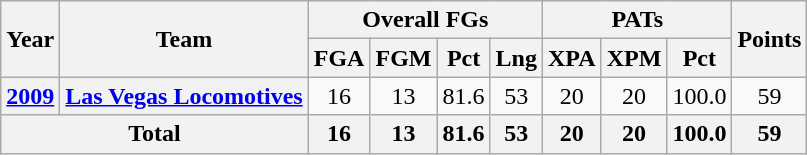<table class="wikitable" style="text-align:center">
<tr>
<th rowspan="2">Year</th>
<th rowspan="2">Team</th>
<th colspan="4">Overall FGs</th>
<th colspan="3">PATs</th>
<th rowspan="2">Points</th>
</tr>
<tr>
<th>FGA</th>
<th>FGM</th>
<th>Pct</th>
<th>Lng</th>
<th>XPA</th>
<th>XPM</th>
<th>Pct</th>
</tr>
<tr>
<th><a href='#'>2009</a></th>
<th><a href='#'>Las Vegas Locomotives</a></th>
<td>16</td>
<td>13</td>
<td>81.6</td>
<td>53</td>
<td>20</td>
<td>20</td>
<td>100.0</td>
<td>59</td>
</tr>
<tr>
<th colspan="2">Total</th>
<th>16</th>
<th>13</th>
<th>81.6</th>
<th>53</th>
<th>20</th>
<th>20</th>
<th>100.0</th>
<th>59</th>
</tr>
</table>
